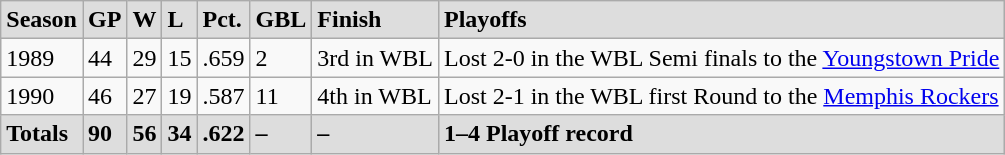<table class="wikitable">
<tr style="font-weight:bold; background:#ddd;" |>
<td>Season</td>
<td>GP</td>
<td>W</td>
<td>L</td>
<td>Pct.</td>
<td>GBL</td>
<td>Finish</td>
<td>Playoffs</td>
</tr>
<tr>
<td>1989</td>
<td>44</td>
<td>29</td>
<td>15</td>
<td>.659</td>
<td>2</td>
<td>3rd in WBL</td>
<td>Lost 2-0 in the WBL Semi finals to the <a href='#'>Youngstown Pride</a></td>
</tr>
<tr>
<td>1990</td>
<td>46</td>
<td>27</td>
<td>19</td>
<td>.587</td>
<td>11</td>
<td>4th in WBL</td>
<td>Lost 2-1 in the WBL first Round to the <a href='#'>Memphis Rockers</a></td>
</tr>
<tr style="font-weight:bold; background:#ddd;" |>
<td>Totals</td>
<td>90</td>
<td>56</td>
<td>34</td>
<td>.622</td>
<td>–</td>
<td>–</td>
<td>1–4 Playoff record</td>
</tr>
</table>
